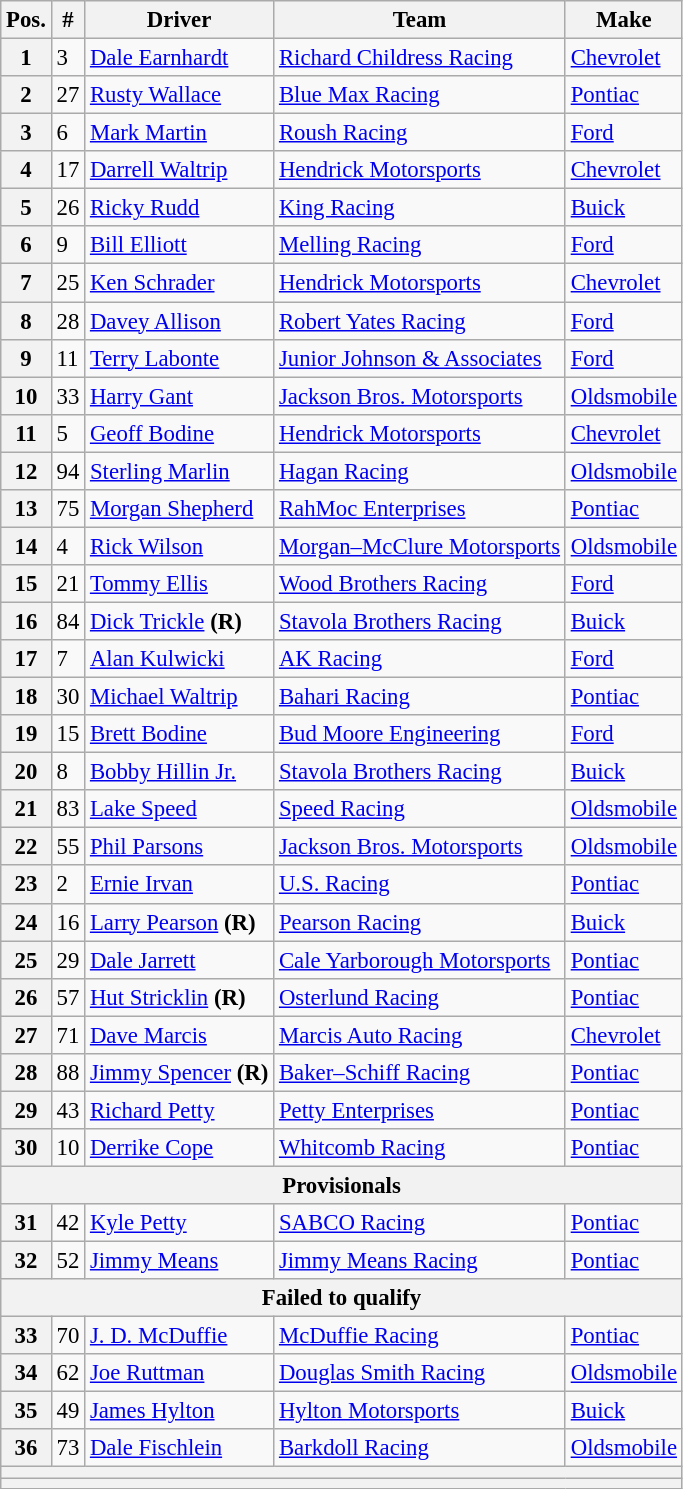<table class="wikitable" style="font-size:95%">
<tr>
<th>Pos.</th>
<th>#</th>
<th>Driver</th>
<th>Team</th>
<th>Make</th>
</tr>
<tr>
<th>1</th>
<td>3</td>
<td><a href='#'>Dale Earnhardt</a></td>
<td><a href='#'>Richard Childress Racing</a></td>
<td><a href='#'>Chevrolet</a></td>
</tr>
<tr>
<th>2</th>
<td>27</td>
<td><a href='#'>Rusty Wallace</a></td>
<td><a href='#'>Blue Max Racing</a></td>
<td><a href='#'>Pontiac</a></td>
</tr>
<tr>
<th>3</th>
<td>6</td>
<td><a href='#'>Mark Martin</a></td>
<td><a href='#'>Roush Racing</a></td>
<td><a href='#'>Ford</a></td>
</tr>
<tr>
<th>4</th>
<td>17</td>
<td><a href='#'>Darrell Waltrip</a></td>
<td><a href='#'>Hendrick Motorsports</a></td>
<td><a href='#'>Chevrolet</a></td>
</tr>
<tr>
<th>5</th>
<td>26</td>
<td><a href='#'>Ricky Rudd</a></td>
<td><a href='#'>King Racing</a></td>
<td><a href='#'>Buick</a></td>
</tr>
<tr>
<th>6</th>
<td>9</td>
<td><a href='#'>Bill Elliott</a></td>
<td><a href='#'>Melling Racing</a></td>
<td><a href='#'>Ford</a></td>
</tr>
<tr>
<th>7</th>
<td>25</td>
<td><a href='#'>Ken Schrader</a></td>
<td><a href='#'>Hendrick Motorsports</a></td>
<td><a href='#'>Chevrolet</a></td>
</tr>
<tr>
<th>8</th>
<td>28</td>
<td><a href='#'>Davey Allison</a></td>
<td><a href='#'>Robert Yates Racing</a></td>
<td><a href='#'>Ford</a></td>
</tr>
<tr>
<th>9</th>
<td>11</td>
<td><a href='#'>Terry Labonte</a></td>
<td><a href='#'>Junior Johnson & Associates</a></td>
<td><a href='#'>Ford</a></td>
</tr>
<tr>
<th>10</th>
<td>33</td>
<td><a href='#'>Harry Gant</a></td>
<td><a href='#'>Jackson Bros. Motorsports</a></td>
<td><a href='#'>Oldsmobile</a></td>
</tr>
<tr>
<th>11</th>
<td>5</td>
<td><a href='#'>Geoff Bodine</a></td>
<td><a href='#'>Hendrick Motorsports</a></td>
<td><a href='#'>Chevrolet</a></td>
</tr>
<tr>
<th>12</th>
<td>94</td>
<td><a href='#'>Sterling Marlin</a></td>
<td><a href='#'>Hagan Racing</a></td>
<td><a href='#'>Oldsmobile</a></td>
</tr>
<tr>
<th>13</th>
<td>75</td>
<td><a href='#'>Morgan Shepherd</a></td>
<td><a href='#'>RahMoc Enterprises</a></td>
<td><a href='#'>Pontiac</a></td>
</tr>
<tr>
<th>14</th>
<td>4</td>
<td><a href='#'>Rick Wilson</a></td>
<td><a href='#'>Morgan–McClure Motorsports</a></td>
<td><a href='#'>Oldsmobile</a></td>
</tr>
<tr>
<th>15</th>
<td>21</td>
<td><a href='#'>Tommy Ellis</a></td>
<td><a href='#'>Wood Brothers Racing</a></td>
<td><a href='#'>Ford</a></td>
</tr>
<tr>
<th>16</th>
<td>84</td>
<td><a href='#'>Dick Trickle</a> <strong>(R)</strong></td>
<td><a href='#'>Stavola Brothers Racing</a></td>
<td><a href='#'>Buick</a></td>
</tr>
<tr>
<th>17</th>
<td>7</td>
<td><a href='#'>Alan Kulwicki</a></td>
<td><a href='#'>AK Racing</a></td>
<td><a href='#'>Ford</a></td>
</tr>
<tr>
<th>18</th>
<td>30</td>
<td><a href='#'>Michael Waltrip</a></td>
<td><a href='#'>Bahari Racing</a></td>
<td><a href='#'>Pontiac</a></td>
</tr>
<tr>
<th>19</th>
<td>15</td>
<td><a href='#'>Brett Bodine</a></td>
<td><a href='#'>Bud Moore Engineering</a></td>
<td><a href='#'>Ford</a></td>
</tr>
<tr>
<th>20</th>
<td>8</td>
<td><a href='#'>Bobby Hillin Jr.</a></td>
<td><a href='#'>Stavola Brothers Racing</a></td>
<td><a href='#'>Buick</a></td>
</tr>
<tr>
<th>21</th>
<td>83</td>
<td><a href='#'>Lake Speed</a></td>
<td><a href='#'>Speed Racing</a></td>
<td><a href='#'>Oldsmobile</a></td>
</tr>
<tr>
<th>22</th>
<td>55</td>
<td><a href='#'>Phil Parsons</a></td>
<td><a href='#'>Jackson Bros. Motorsports</a></td>
<td><a href='#'>Oldsmobile</a></td>
</tr>
<tr>
<th>23</th>
<td>2</td>
<td><a href='#'>Ernie Irvan</a></td>
<td><a href='#'>U.S. Racing</a></td>
<td><a href='#'>Pontiac</a></td>
</tr>
<tr>
<th>24</th>
<td>16</td>
<td><a href='#'>Larry Pearson</a> <strong>(R)</strong></td>
<td><a href='#'>Pearson Racing</a></td>
<td><a href='#'>Buick</a></td>
</tr>
<tr>
<th>25</th>
<td>29</td>
<td><a href='#'>Dale Jarrett</a></td>
<td><a href='#'>Cale Yarborough Motorsports</a></td>
<td><a href='#'>Pontiac</a></td>
</tr>
<tr>
<th>26</th>
<td>57</td>
<td><a href='#'>Hut Stricklin</a> <strong>(R)</strong></td>
<td><a href='#'>Osterlund Racing</a></td>
<td><a href='#'>Pontiac</a></td>
</tr>
<tr>
<th>27</th>
<td>71</td>
<td><a href='#'>Dave Marcis</a></td>
<td><a href='#'>Marcis Auto Racing</a></td>
<td><a href='#'>Chevrolet</a></td>
</tr>
<tr>
<th>28</th>
<td>88</td>
<td><a href='#'>Jimmy Spencer</a> <strong>(R)</strong></td>
<td><a href='#'>Baker–Schiff Racing</a></td>
<td><a href='#'>Pontiac</a></td>
</tr>
<tr>
<th>29</th>
<td>43</td>
<td><a href='#'>Richard Petty</a></td>
<td><a href='#'>Petty Enterprises</a></td>
<td><a href='#'>Pontiac</a></td>
</tr>
<tr>
<th>30</th>
<td>10</td>
<td><a href='#'>Derrike Cope</a></td>
<td><a href='#'>Whitcomb Racing</a></td>
<td><a href='#'>Pontiac</a></td>
</tr>
<tr>
<th colspan="5">Provisionals</th>
</tr>
<tr>
<th>31</th>
<td>42</td>
<td><a href='#'>Kyle Petty</a></td>
<td><a href='#'>SABCO Racing</a></td>
<td><a href='#'>Pontiac</a></td>
</tr>
<tr>
<th>32</th>
<td>52</td>
<td><a href='#'>Jimmy Means</a></td>
<td><a href='#'>Jimmy Means Racing</a></td>
<td><a href='#'>Pontiac</a></td>
</tr>
<tr>
<th colspan="5">Failed to qualify</th>
</tr>
<tr>
<th>33</th>
<td>70</td>
<td><a href='#'>J. D. McDuffie</a></td>
<td><a href='#'>McDuffie Racing</a></td>
<td><a href='#'>Pontiac</a></td>
</tr>
<tr>
<th>34</th>
<td>62</td>
<td><a href='#'>Joe Ruttman</a></td>
<td><a href='#'>Douglas Smith Racing</a></td>
<td><a href='#'>Oldsmobile</a></td>
</tr>
<tr>
<th>35</th>
<td>49</td>
<td><a href='#'>James Hylton</a></td>
<td><a href='#'>Hylton Motorsports</a></td>
<td><a href='#'>Buick</a></td>
</tr>
<tr>
<th>36</th>
<td>73</td>
<td><a href='#'>Dale Fischlein</a></td>
<td><a href='#'>Barkdoll Racing</a></td>
<td><a href='#'>Oldsmobile</a></td>
</tr>
<tr>
<th colspan="5"></th>
</tr>
<tr>
<th colspan="5"></th>
</tr>
</table>
